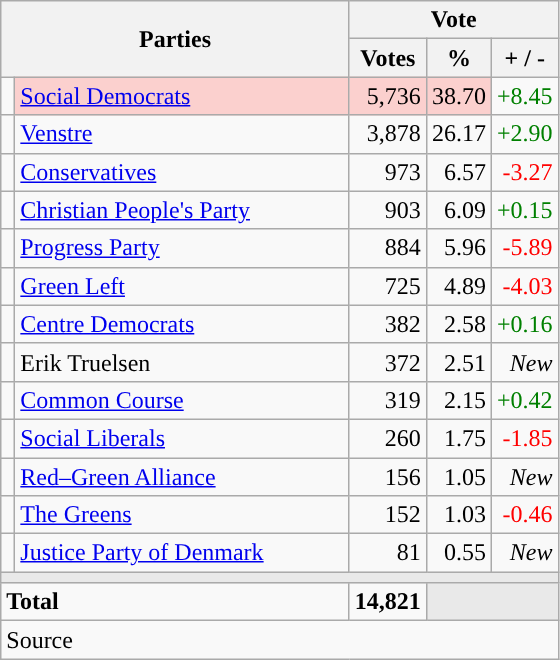<table class="wikitable" style="text-align:right;">
<tr>
<th style="text-align:centre;" rowspan="2" colspan="2" width="225">Parties</th>
<th colspan="3">Vote</th>
</tr>
<tr>
<th width="15">Votes</th>
<th width="15">%</th>
<th width="15">+ / -</th>
</tr>
<tr>
<td width="2" style="color:inherit;background:"></td>
<td bgcolor=#fbd0ce  align="left"><a href='#'>Social Democrats</a></td>
<td bgcolor=#fbd0ce>5,736</td>
<td bgcolor=#fbd0ce>38.70</td>
<td style=color:green;>+8.45</td>
</tr>
<tr>
<td width="2" style="color:inherit;background:"></td>
<td align="left"><a href='#'>Venstre</a></td>
<td>3,878</td>
<td>26.17</td>
<td style=color:green;>+2.90</td>
</tr>
<tr>
<td width="2" style="color:inherit;background:"></td>
<td align="left"><a href='#'>Conservatives</a></td>
<td>973</td>
<td>6.57</td>
<td style=color:red;>-3.27</td>
</tr>
<tr>
<td width="2" style="color:inherit;background:"></td>
<td align="left"><a href='#'>Christian People's Party</a></td>
<td>903</td>
<td>6.09</td>
<td style=color:green;>+0.15</td>
</tr>
<tr>
<td width="2" style="color:inherit;background:"></td>
<td align="left"><a href='#'>Progress Party</a></td>
<td>884</td>
<td>5.96</td>
<td style=color:red;>-5.89</td>
</tr>
<tr>
<td width="2" style="color:inherit;background:"></td>
<td align="left"><a href='#'>Green Left</a></td>
<td>725</td>
<td>4.89</td>
<td style=color:red;>-4.03</td>
</tr>
<tr>
<td width="2" style="color:inherit;background:"></td>
<td align="left"><a href='#'>Centre Democrats</a></td>
<td>382</td>
<td>2.58</td>
<td style=color:green;>+0.16</td>
</tr>
<tr>
<td width="2" style="color:inherit;background:"></td>
<td align="left">Erik Truelsen</td>
<td>372</td>
<td>2.51</td>
<td><em>New</em></td>
</tr>
<tr>
<td width="2" style="color:inherit;background:"></td>
<td align="left"><a href='#'>Common Course</a></td>
<td>319</td>
<td>2.15</td>
<td style=color:green;>+0.42</td>
</tr>
<tr>
<td width="2" style="color:inherit;background:"></td>
<td align="left"><a href='#'>Social Liberals</a></td>
<td>260</td>
<td>1.75</td>
<td style=color:red;>-1.85</td>
</tr>
<tr>
<td width="2" style="color:inherit;background:"></td>
<td align="left"><a href='#'>Red–Green Alliance</a></td>
<td>156</td>
<td>1.05</td>
<td><em>New</em></td>
</tr>
<tr>
<td width="2" style="color:inherit;background:"></td>
<td align="left"><a href='#'>The Greens</a></td>
<td>152</td>
<td>1.03</td>
<td style=color:red;>-0.46</td>
</tr>
<tr>
<td width="2" style="color:inherit;background:"></td>
<td align="left"><a href='#'>Justice Party of Denmark</a></td>
<td>81</td>
<td>0.55</td>
<td><em>New</em></td>
</tr>
<tr>
<td colspan="7" bgcolor="#E9E9E9"></td>
</tr>
<tr>
<td align="left" colspan="2"><strong>Total</strong></td>
<td><strong>14,821</strong></td>
<td bgcolor="#E9E9E9" colspan="2"></td>
</tr>
<tr>
<td align="left" colspan="6">Source</td>
</tr>
</table>
